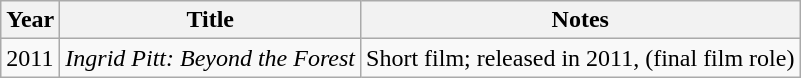<table class="wikitable sortable">
<tr>
<th>Year</th>
<th>Title</th>
<th class="unsortable">Notes</th>
</tr>
<tr>
<td>2011</td>
<td><em>Ingrid Pitt: Beyond the Forest</em></td>
<td>Short film; released in 2011, (final film role)</td>
</tr>
</table>
